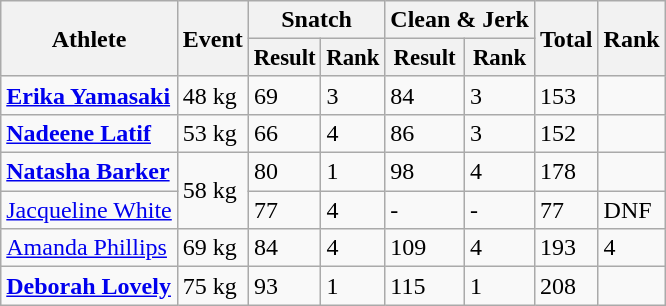<table class="wikitable" style="font-size:90%:text-align:center">
<tr>
<th rowspan="2">Athlete</th>
<th rowspan="2">Event</th>
<th colspan="2">Snatch</th>
<th colspan="2">Clean & Jerk</th>
<th rowspan="2">Total</th>
<th rowspan="2">Rank</th>
</tr>
<tr style="font-size:95%">
<th>Result</th>
<th>Rank</th>
<th>Result</th>
<th>Rank</th>
</tr>
<tr>
<td align=left><strong><a href='#'>Erika Yamasaki</a></strong></td>
<td>48 kg</td>
<td>69</td>
<td>3</td>
<td>84</td>
<td>3</td>
<td>153</td>
<td></td>
</tr>
<tr>
<td align=left><strong><a href='#'>Nadeene Latif</a></strong></td>
<td>53 kg</td>
<td>66</td>
<td>4</td>
<td>86</td>
<td>3</td>
<td>152</td>
<td></td>
</tr>
<tr>
<td align=left><strong><a href='#'>Natasha Barker</a></strong></td>
<td rowspan=2>58 kg</td>
<td>80</td>
<td>1</td>
<td>98</td>
<td>4</td>
<td>178</td>
<td></td>
</tr>
<tr>
<td align=left><a href='#'>Jacqueline White</a></td>
<td>77</td>
<td>4</td>
<td>-</td>
<td>-</td>
<td>77</td>
<td>DNF</td>
</tr>
<tr>
<td align=left><a href='#'>Amanda Phillips</a></td>
<td>69 kg</td>
<td>84</td>
<td>4</td>
<td>109</td>
<td>4</td>
<td>193</td>
<td>4</td>
</tr>
<tr>
<td align=left><strong><a href='#'>Deborah Lovely</a></strong></td>
<td>75 kg</td>
<td>93</td>
<td>1</td>
<td>115</td>
<td>1</td>
<td>208</td>
<td></td>
</tr>
</table>
